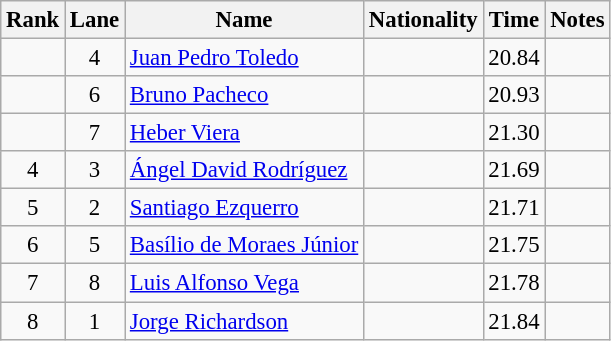<table class="wikitable sortable" style="text-align:center;font-size:95%">
<tr>
<th>Rank</th>
<th>Lane</th>
<th>Name</th>
<th>Nationality</th>
<th>Time</th>
<th>Notes</th>
</tr>
<tr>
<td></td>
<td>4</td>
<td align=left><a href='#'>Juan Pedro Toledo</a></td>
<td align=left></td>
<td>20.84</td>
<td></td>
</tr>
<tr>
<td></td>
<td>6</td>
<td align=left><a href='#'>Bruno Pacheco</a></td>
<td align=left></td>
<td>20.93</td>
<td></td>
</tr>
<tr>
<td></td>
<td>7</td>
<td align=left><a href='#'>Heber Viera</a></td>
<td align=left></td>
<td>21.30</td>
<td></td>
</tr>
<tr>
<td>4</td>
<td>3</td>
<td align=left><a href='#'>Ángel David Rodríguez</a></td>
<td align=left></td>
<td>21.69</td>
<td></td>
</tr>
<tr>
<td>5</td>
<td>2</td>
<td align=left><a href='#'>Santiago Ezquerro</a></td>
<td align=left></td>
<td>21.71</td>
<td></td>
</tr>
<tr>
<td>6</td>
<td>5</td>
<td align=left><a href='#'>Basílio de Moraes Júnior</a></td>
<td align=left></td>
<td>21.75</td>
<td></td>
</tr>
<tr>
<td>7</td>
<td>8</td>
<td align=left><a href='#'>Luis Alfonso Vega</a></td>
<td align=left></td>
<td>21.78</td>
<td></td>
</tr>
<tr>
<td>8</td>
<td>1</td>
<td align=left><a href='#'>Jorge Richardson</a></td>
<td align=left></td>
<td>21.84</td>
<td></td>
</tr>
</table>
